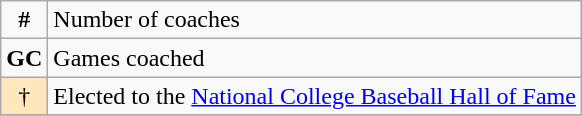<table class="wikitable">
<tr>
<td align="center"><strong>#</strong></td>
<td>Number of coaches</td>
</tr>
<tr>
<td><strong>GC</strong></td>
<td>Games coached</td>
</tr>
<tr>
<td bgcolor=#FFE6BD align="center">†</td>
<td>Elected to the <a href='#'>National College Baseball Hall of Fame</a></td>
</tr>
<tr>
</tr>
</table>
